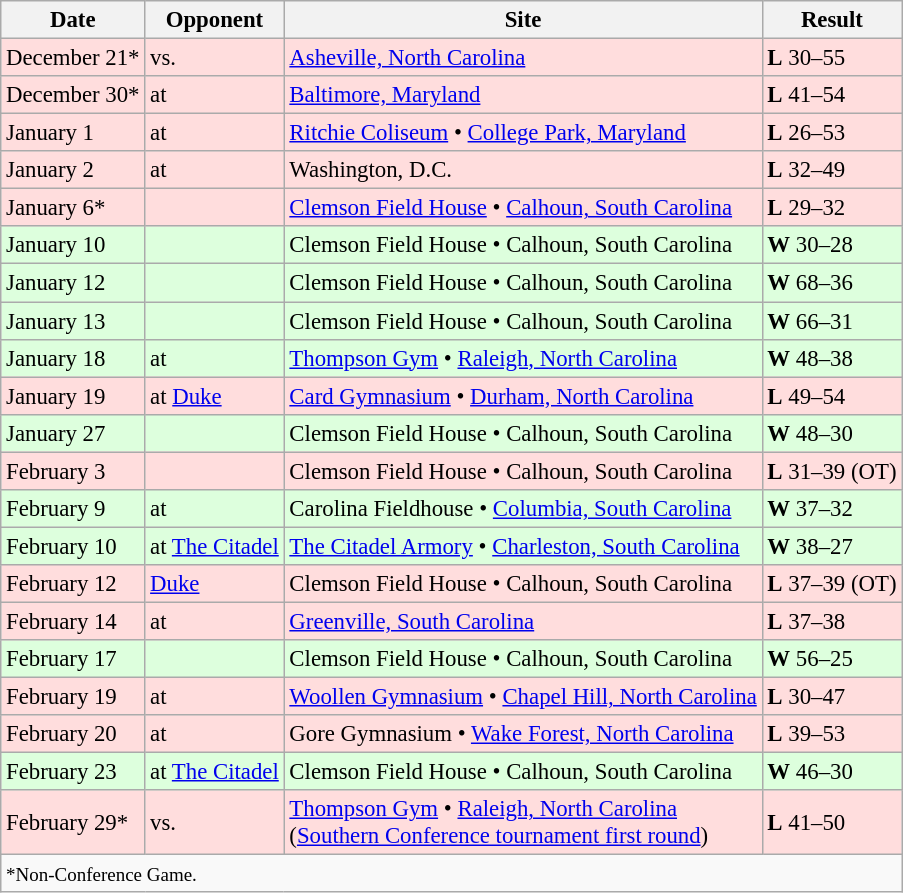<table class="wikitable" style="font-size:95%;">
<tr>
<th>Date</th>
<th>Opponent</th>
<th>Site</th>
<th>Result</th>
</tr>
<tr style="background: #ffdddd;">
<td>December 21*</td>
<td>vs. </td>
<td><a href='#'>Asheville, North Carolina</a></td>
<td><strong>L</strong> 30–55</td>
</tr>
<tr style="background: #ffdddd;">
<td>December 30*</td>
<td>at </td>
<td><a href='#'>Baltimore, Maryland</a></td>
<td><strong>L</strong> 41–54</td>
</tr>
<tr style="background: #ffdddd;">
<td>January 1</td>
<td>at </td>
<td><a href='#'>Ritchie Coliseum</a> • <a href='#'>College Park, Maryland</a></td>
<td><strong>L</strong> 26–53</td>
</tr>
<tr style="background: #ffdddd;">
<td>January 2</td>
<td>at </td>
<td>Washington, D.C.</td>
<td><strong>L</strong> 32–49</td>
</tr>
<tr style="background: #ffdddd;">
<td>January 6*</td>
<td></td>
<td><a href='#'>Clemson Field House</a> • <a href='#'>Calhoun, South Carolina</a></td>
<td><strong>L</strong> 29–32</td>
</tr>
<tr style="background: #ddffdd;">
<td>January 10</td>
<td></td>
<td>Clemson Field House • Calhoun, South Carolina</td>
<td><strong>W</strong> 30–28</td>
</tr>
<tr style="background: #ddffdd;">
<td>January 12</td>
<td></td>
<td>Clemson Field House • Calhoun, South Carolina</td>
<td><strong>W</strong> 68–36</td>
</tr>
<tr style="background: #ddffdd;">
<td>January 13</td>
<td></td>
<td>Clemson Field House • Calhoun, South Carolina</td>
<td><strong>W</strong> 66–31</td>
</tr>
<tr style="background: #ddffdd;">
<td>January 18</td>
<td>at </td>
<td><a href='#'>Thompson Gym</a> • <a href='#'>Raleigh, North Carolina</a></td>
<td><strong>W</strong> 48–38</td>
</tr>
<tr style="background: #ffdddd;">
<td>January 19</td>
<td>at <a href='#'>Duke</a></td>
<td><a href='#'>Card Gymnasium</a> • <a href='#'>Durham, North Carolina</a></td>
<td><strong>L</strong> 49–54</td>
</tr>
<tr style="background: #ddffdd;">
<td>January 27</td>
<td></td>
<td>Clemson Field House • Calhoun, South Carolina</td>
<td><strong>W</strong> 48–30</td>
</tr>
<tr style="background: #ffdddd;">
<td>February 3</td>
<td></td>
<td>Clemson Field House • Calhoun, South Carolina</td>
<td><strong>L</strong> 31–39 (OT)</td>
</tr>
<tr style="background: #ddffdd;">
<td>February 9</td>
<td>at </td>
<td>Carolina Fieldhouse • <a href='#'>Columbia, South Carolina</a></td>
<td><strong>W</strong> 37–32</td>
</tr>
<tr style="background: #ddffdd;">
<td>February 10</td>
<td>at <a href='#'>The Citadel</a></td>
<td><a href='#'>The Citadel Armory</a> • <a href='#'>Charleston, South Carolina</a></td>
<td><strong>W</strong> 38–27</td>
</tr>
<tr style="background: #ffdddd;">
<td>February 12</td>
<td><a href='#'>Duke</a></td>
<td>Clemson Field House • Calhoun, South Carolina</td>
<td><strong>L</strong> 37–39 (OT)</td>
</tr>
<tr style="background: #ffdddd;">
<td>February 14</td>
<td>at </td>
<td><a href='#'>Greenville, South Carolina</a></td>
<td><strong>L</strong> 37–38</td>
</tr>
<tr style="background: #ddffdd;">
<td>February 17</td>
<td></td>
<td>Clemson Field House • Calhoun, South Carolina</td>
<td><strong>W</strong> 56–25</td>
</tr>
<tr style="background: #ffdddd;">
<td>February 19</td>
<td>at </td>
<td><a href='#'>Woollen Gymnasium</a> • <a href='#'>Chapel Hill, North Carolina</a></td>
<td><strong>L</strong> 30–47</td>
</tr>
<tr style="background: #ffdddd;">
<td>February 20</td>
<td>at </td>
<td>Gore Gymnasium • <a href='#'>Wake Forest, North Carolina</a></td>
<td><strong>L</strong> 39–53</td>
</tr>
<tr style="background: #ddffdd;">
<td>February 23</td>
<td>at <a href='#'>The Citadel</a></td>
<td>Clemson Field House • Calhoun, South Carolina</td>
<td><strong>W</strong> 46–30</td>
</tr>
<tr style="background: #ffdddd;">
<td>February 29*</td>
<td>vs. </td>
<td><a href='#'>Thompson Gym</a> • <a href='#'>Raleigh, North Carolina</a><br>(<a href='#'>Southern Conference tournament first round</a>)</td>
<td><strong>L</strong> 41–50</td>
</tr>
<tr style="background:#f9f9f9;">
<td colspan=4><small>*Non-Conference Game.</small></td>
</tr>
</table>
